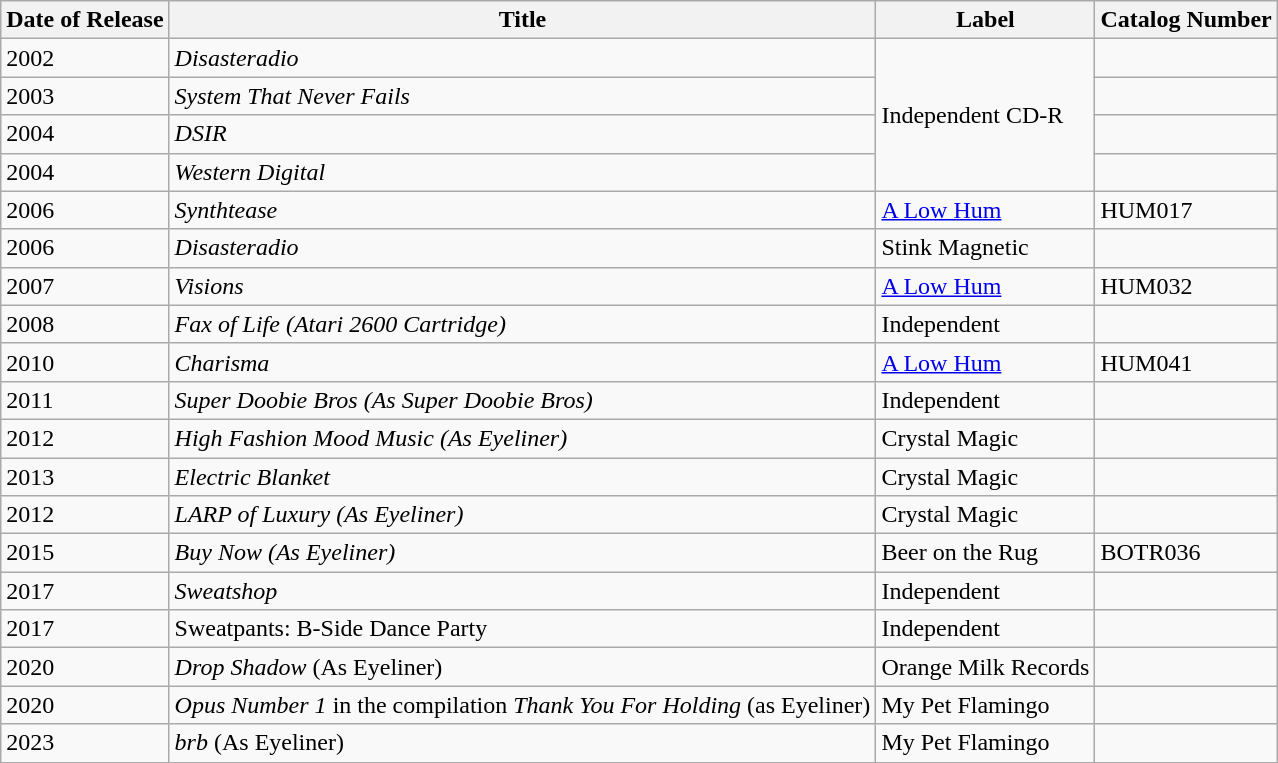<table class="wikitable">
<tr>
<th>Date of Release</th>
<th>Title</th>
<th>Label</th>
<th>Catalog Number</th>
</tr>
<tr>
<td>2002</td>
<td><em>Disasteradio</em></td>
<td rowspan="4">Independent CD-R</td>
<td></td>
</tr>
<tr>
<td>2003</td>
<td><em>System That Never Fails</em></td>
<td></td>
</tr>
<tr>
<td>2004</td>
<td><em>DSIR</em></td>
<td></td>
</tr>
<tr>
<td>2004</td>
<td><em>Western Digital</em></td>
<td></td>
</tr>
<tr>
<td>2006</td>
<td><em>Synthtease</em></td>
<td><a href='#'>A Low Hum</a></td>
<td>HUM017</td>
</tr>
<tr>
<td>2006</td>
<td><em>Disasteradio</em></td>
<td>Stink Magnetic</td>
<td></td>
</tr>
<tr>
<td>2007</td>
<td><em>Visions</em></td>
<td><a href='#'>A Low Hum</a></td>
<td>HUM032</td>
</tr>
<tr>
<td>2008</td>
<td><em>Fax of Life (Atari 2600 Cartridge)</em></td>
<td>Independent</td>
<td></td>
</tr>
<tr>
<td>2010</td>
<td><em>Charisma</em></td>
<td><a href='#'>A Low Hum</a></td>
<td>HUM041</td>
</tr>
<tr>
<td>2011</td>
<td><em>Super Doobie Bros (As Super Doobie Bros)</em></td>
<td>Independent</td>
<td></td>
</tr>
<tr>
<td>2012</td>
<td><em>High Fashion Mood Music (As Eyeliner)</em></td>
<td>Crystal Magic</td>
<td></td>
</tr>
<tr>
<td>2013</td>
<td><em>Electric Blanket</em></td>
<td>Crystal Magic</td>
<td></td>
</tr>
<tr>
<td>2012</td>
<td><em>LARP of Luxury (As Eyeliner)</em></td>
<td>Crystal Magic</td>
<td></td>
</tr>
<tr>
<td>2015</td>
<td><em>Buy Now (As Eyeliner)</em></td>
<td>Beer on the Rug</td>
<td>BOTR036</td>
</tr>
<tr>
<td>2017</td>
<td><em>Sweatshop</em></td>
<td>Independent</td>
<td></td>
</tr>
<tr>
<td>2017</td>
<td>Sweatpants: B-Side Dance Party</td>
<td>Independent</td>
<td></td>
</tr>
<tr>
<td>2020</td>
<td><em>Drop Shadow</em> (As Eyeliner)</td>
<td>Orange Milk Records</td>
<td></td>
</tr>
<tr>
<td>2020</td>
<td><em>Opus Number 1</em> in the compilation <em>Thank You For Holding</em> (as Eyeliner)</td>
<td>My Pet Flamingo</td>
<td></td>
</tr>
<tr>
<td>2023</td>
<td><em>brb</em> (As Eyeliner)</td>
<td>My Pet Flamingo</td>
<td></td>
</tr>
</table>
